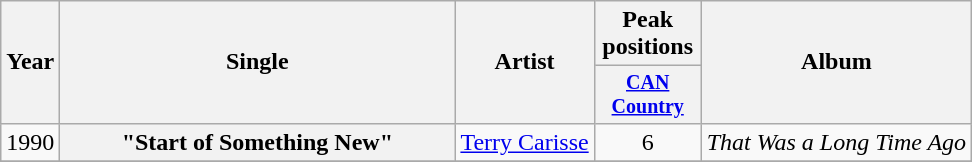<table class="wikitable plainrowheaders" style="text-align:center;">
<tr>
<th rowspan="2">Year</th>
<th rowspan="2" style="width:16em;">Single</th>
<th rowspan="2">Artist</th>
<th>Peak positions</th>
<th rowspan="2">Album</th>
</tr>
<tr style="font-size:smaller;">
<th width="65"><a href='#'>CAN Country</a></th>
</tr>
<tr>
<td>1990</td>
<th scope="row">"Start of Something New"</th>
<td><a href='#'>Terry Carisse</a></td>
<td>6</td>
<td align="left"><em>That Was a Long Time Ago</em></td>
</tr>
<tr>
</tr>
</table>
